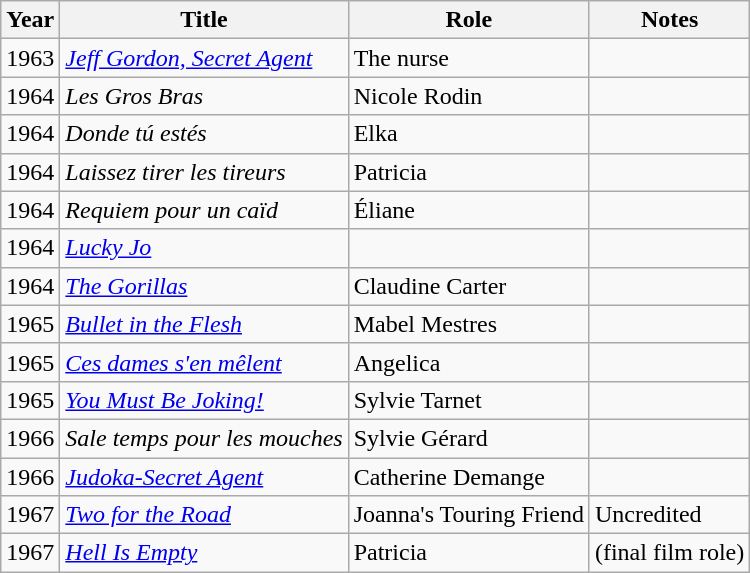<table class="wikitable">
<tr>
<th>Year</th>
<th>Title</th>
<th>Role</th>
<th>Notes</th>
</tr>
<tr>
<td>1963</td>
<td><em><a href='#'>Jeff Gordon, Secret Agent</a></em></td>
<td>The nurse</td>
<td></td>
</tr>
<tr>
<td>1964</td>
<td><em>Les Gros Bras</em></td>
<td>Nicole Rodin</td>
<td></td>
</tr>
<tr>
<td>1964</td>
<td><em>Donde tú estés</em></td>
<td>Elka</td>
<td></td>
</tr>
<tr>
<td>1964</td>
<td><em>Laissez tirer les tireurs</em></td>
<td>Patricia</td>
<td></td>
</tr>
<tr>
<td>1964</td>
<td><em>Requiem pour un caïd</em></td>
<td>Éliane</td>
<td></td>
</tr>
<tr>
<td>1964</td>
<td><em><a href='#'>Lucky Jo</a></em></td>
<td></td>
<td></td>
</tr>
<tr>
<td>1964</td>
<td><em><a href='#'>The Gorillas</a></em></td>
<td>Claudine Carter</td>
<td></td>
</tr>
<tr>
<td>1965</td>
<td><em><a href='#'>Bullet in the Flesh</a></em></td>
<td>Mabel Mestres</td>
<td></td>
</tr>
<tr>
<td>1965</td>
<td><em><a href='#'>Ces dames s'en mêlent</a></em></td>
<td>Angelica</td>
<td></td>
</tr>
<tr>
<td>1965</td>
<td><em><a href='#'>You Must Be Joking!</a></em></td>
<td>Sylvie Tarnet</td>
<td></td>
</tr>
<tr>
<td>1966</td>
<td><em>Sale temps pour les mouches</em></td>
<td>Sylvie Gérard</td>
<td></td>
</tr>
<tr>
<td>1966</td>
<td><em><a href='#'>Judoka-Secret Agent</a></em></td>
<td>Catherine Demange</td>
<td></td>
</tr>
<tr>
<td>1967</td>
<td><em><a href='#'>Two for the Road</a></em></td>
<td>Joanna's Touring Friend</td>
<td>Uncredited</td>
</tr>
<tr>
<td>1967</td>
<td><em><a href='#'>Hell Is Empty</a></em></td>
<td>Patricia</td>
<td>(final film role)</td>
</tr>
</table>
